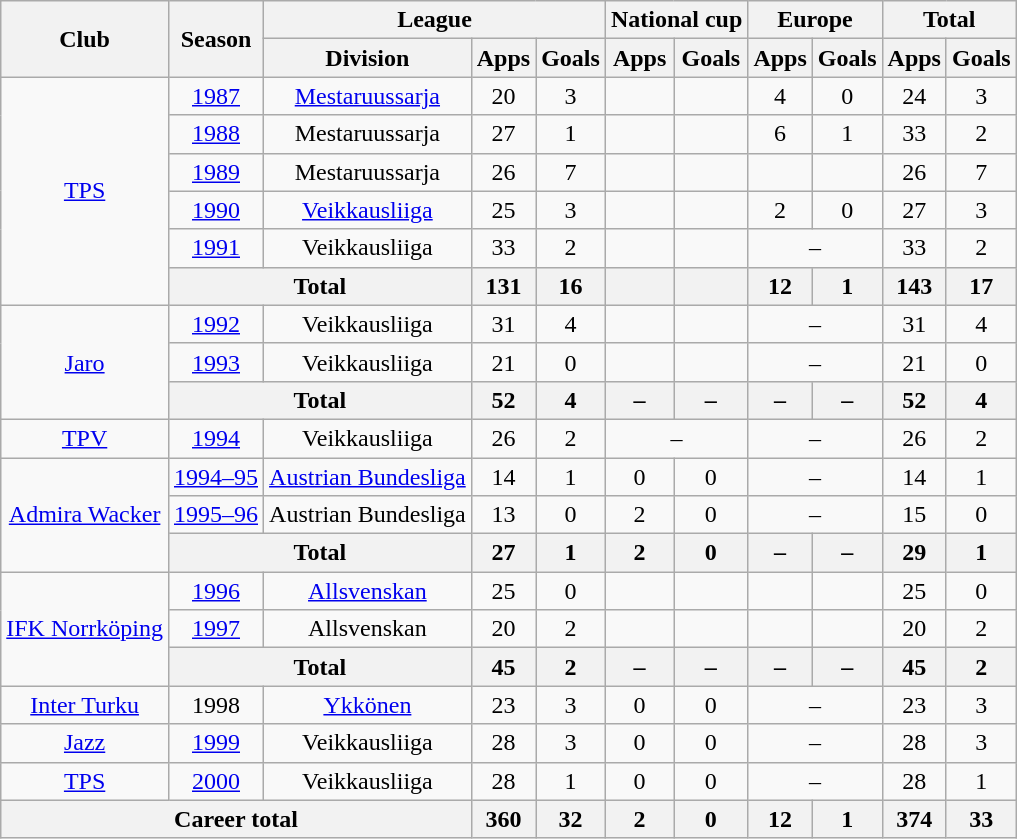<table class="wikitable" style="text-align:center;">
<tr>
<th rowspan="2">Club</th>
<th rowspan="2">Season</th>
<th colspan="3">League</th>
<th colspan="2">National cup</th>
<th colspan="2">Europe</th>
<th colspan="2">Total</th>
</tr>
<tr>
<th>Division</th>
<th>Apps</th>
<th>Goals</th>
<th>Apps</th>
<th>Goals</th>
<th>Apps</th>
<th>Goals</th>
<th>Apps</th>
<th>Goals</th>
</tr>
<tr>
<td rowspan="6"><a href='#'>TPS</a></td>
<td><a href='#'>1987</a></td>
<td><a href='#'>Mestaruussarja</a></td>
<td>20</td>
<td>3</td>
<td></td>
<td></td>
<td>4</td>
<td>0</td>
<td>24</td>
<td>3</td>
</tr>
<tr>
<td><a href='#'>1988</a></td>
<td>Mestaruussarja</td>
<td>27</td>
<td>1</td>
<td></td>
<td></td>
<td>6</td>
<td>1</td>
<td>33</td>
<td>2</td>
</tr>
<tr>
<td><a href='#'>1989</a></td>
<td>Mestaruussarja</td>
<td>26</td>
<td>7</td>
<td></td>
<td></td>
<td></td>
<td></td>
<td>26</td>
<td>7</td>
</tr>
<tr>
<td><a href='#'>1990</a></td>
<td><a href='#'>Veikkausliiga</a></td>
<td>25</td>
<td>3</td>
<td></td>
<td></td>
<td>2</td>
<td>0</td>
<td>27</td>
<td>3</td>
</tr>
<tr>
<td><a href='#'>1991</a></td>
<td>Veikkausliiga</td>
<td>33</td>
<td>2</td>
<td></td>
<td></td>
<td colspan="2">–</td>
<td>33</td>
<td>2</td>
</tr>
<tr>
<th colspan="2">Total</th>
<th>131</th>
<th>16</th>
<th></th>
<th></th>
<th>12</th>
<th>1</th>
<th>143</th>
<th>17</th>
</tr>
<tr>
<td rowspan="3"><a href='#'>Jaro</a></td>
<td><a href='#'>1992</a></td>
<td>Veikkausliiga</td>
<td>31</td>
<td>4</td>
<td></td>
<td></td>
<td colspan="2">–</td>
<td>31</td>
<td>4</td>
</tr>
<tr>
<td><a href='#'>1993</a></td>
<td>Veikkausliiga</td>
<td>21</td>
<td>0</td>
<td></td>
<td></td>
<td colspan="2">–</td>
<td>21</td>
<td>0</td>
</tr>
<tr>
<th colspan="2">Total</th>
<th>52</th>
<th>4</th>
<th>–</th>
<th>–</th>
<th>–</th>
<th>–</th>
<th>52</th>
<th>4</th>
</tr>
<tr>
<td><a href='#'>TPV</a></td>
<td><a href='#'>1994</a></td>
<td>Veikkausliiga</td>
<td>26</td>
<td>2</td>
<td colspan="2">–</td>
<td colspan="2">–</td>
<td>26</td>
<td>2</td>
</tr>
<tr>
<td rowspan="3"><a href='#'>Admira Wacker</a></td>
<td><a href='#'>1994–95</a></td>
<td><a href='#'>Austrian Bundesliga</a></td>
<td>14</td>
<td>1</td>
<td>0</td>
<td>0</td>
<td colspan="2">–</td>
<td>14</td>
<td>1</td>
</tr>
<tr>
<td><a href='#'>1995–96</a></td>
<td>Austrian Bundesliga</td>
<td>13</td>
<td>0</td>
<td>2</td>
<td>0</td>
<td colspan="2">–</td>
<td>15</td>
<td>0</td>
</tr>
<tr>
<th colspan="2">Total</th>
<th>27</th>
<th>1</th>
<th>2</th>
<th>0</th>
<th>–</th>
<th>–</th>
<th>29</th>
<th>1</th>
</tr>
<tr>
<td rowspan="3"><a href='#'>IFK Norrköping</a></td>
<td><a href='#'>1996</a></td>
<td><a href='#'>Allsvenskan</a></td>
<td>25</td>
<td>0</td>
<td></td>
<td></td>
<td></td>
<td></td>
<td>25</td>
<td>0</td>
</tr>
<tr>
<td><a href='#'>1997</a></td>
<td>Allsvenskan</td>
<td>20</td>
<td>2</td>
<td></td>
<td></td>
<td></td>
<td></td>
<td>20</td>
<td>2</td>
</tr>
<tr>
<th colspan="2">Total</th>
<th>45</th>
<th>2</th>
<th>–</th>
<th>–</th>
<th>–</th>
<th>–</th>
<th>45</th>
<th>2</th>
</tr>
<tr>
<td><a href='#'>Inter Turku</a></td>
<td>1998</td>
<td><a href='#'>Ykkönen</a></td>
<td>23</td>
<td>3</td>
<td>0</td>
<td>0</td>
<td colspan="2">–</td>
<td>23</td>
<td>3</td>
</tr>
<tr>
<td><a href='#'>Jazz</a></td>
<td><a href='#'>1999</a></td>
<td>Veikkausliiga</td>
<td>28</td>
<td>3</td>
<td>0</td>
<td>0</td>
<td colspan="2">–</td>
<td>28</td>
<td>3</td>
</tr>
<tr>
<td><a href='#'>TPS</a></td>
<td><a href='#'>2000</a></td>
<td>Veikkausliiga</td>
<td>28</td>
<td>1</td>
<td>0</td>
<td>0</td>
<td colspan="2">–</td>
<td>28</td>
<td>1</td>
</tr>
<tr>
<th colspan="3">Career total</th>
<th>360</th>
<th>32</th>
<th>2</th>
<th>0</th>
<th>12</th>
<th>1</th>
<th>374</th>
<th>33</th>
</tr>
</table>
